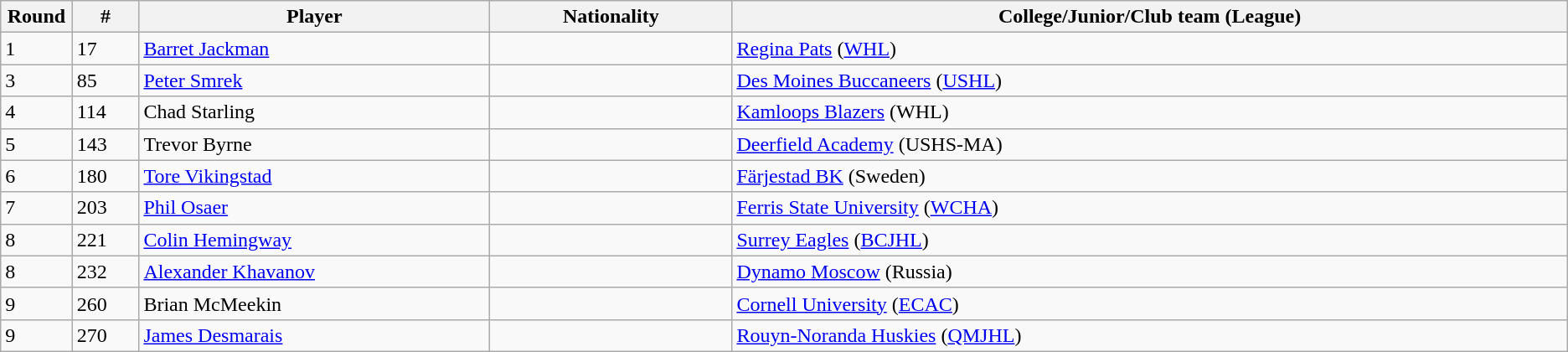<table class="wikitable">
<tr align="center">
<th bgcolor="#DDDDFF" width="4.0%">Round</th>
<th bgcolor="#DDDDFF" width="4.0%">#</th>
<th bgcolor="#DDDDFF" width="21.0%">Player</th>
<th bgcolor="#DDDDFF" width="14.5%">Nationality</th>
<th bgcolor="#DDDDFF" width="50.0%">College/Junior/Club team (League)</th>
</tr>
<tr>
<td>1</td>
<td>17</td>
<td><a href='#'>Barret Jackman</a></td>
<td></td>
<td><a href='#'>Regina Pats</a> (<a href='#'>WHL</a>)</td>
</tr>
<tr>
<td>3</td>
<td>85</td>
<td><a href='#'>Peter Smrek</a></td>
<td></td>
<td><a href='#'>Des Moines Buccaneers</a> (<a href='#'>USHL</a>)</td>
</tr>
<tr>
<td>4</td>
<td>114</td>
<td>Chad Starling</td>
<td></td>
<td><a href='#'>Kamloops Blazers</a> (WHL)</td>
</tr>
<tr>
<td>5</td>
<td>143</td>
<td>Trevor Byrne</td>
<td></td>
<td><a href='#'>Deerfield Academy</a> (USHS-MA)</td>
</tr>
<tr>
<td>6</td>
<td>180</td>
<td><a href='#'>Tore Vikingstad</a></td>
<td></td>
<td><a href='#'>Färjestad BK</a> (Sweden)</td>
</tr>
<tr>
<td>7</td>
<td>203</td>
<td><a href='#'>Phil Osaer</a></td>
<td></td>
<td><a href='#'>Ferris State University</a> (<a href='#'>WCHA</a>)</td>
</tr>
<tr>
<td>8</td>
<td>221</td>
<td><a href='#'>Colin Hemingway</a></td>
<td></td>
<td><a href='#'>Surrey Eagles</a> (<a href='#'>BCJHL</a>)</td>
</tr>
<tr>
<td>8</td>
<td>232</td>
<td><a href='#'>Alexander Khavanov</a></td>
<td></td>
<td><a href='#'>Dynamo Moscow</a> (Russia)</td>
</tr>
<tr>
<td>9</td>
<td>260</td>
<td>Brian McMeekin</td>
<td></td>
<td><a href='#'>Cornell University</a> (<a href='#'>ECAC</a>)</td>
</tr>
<tr>
<td>9</td>
<td>270</td>
<td><a href='#'>James Desmarais</a></td>
<td></td>
<td><a href='#'>Rouyn-Noranda Huskies</a> (<a href='#'>QMJHL</a>)</td>
</tr>
</table>
